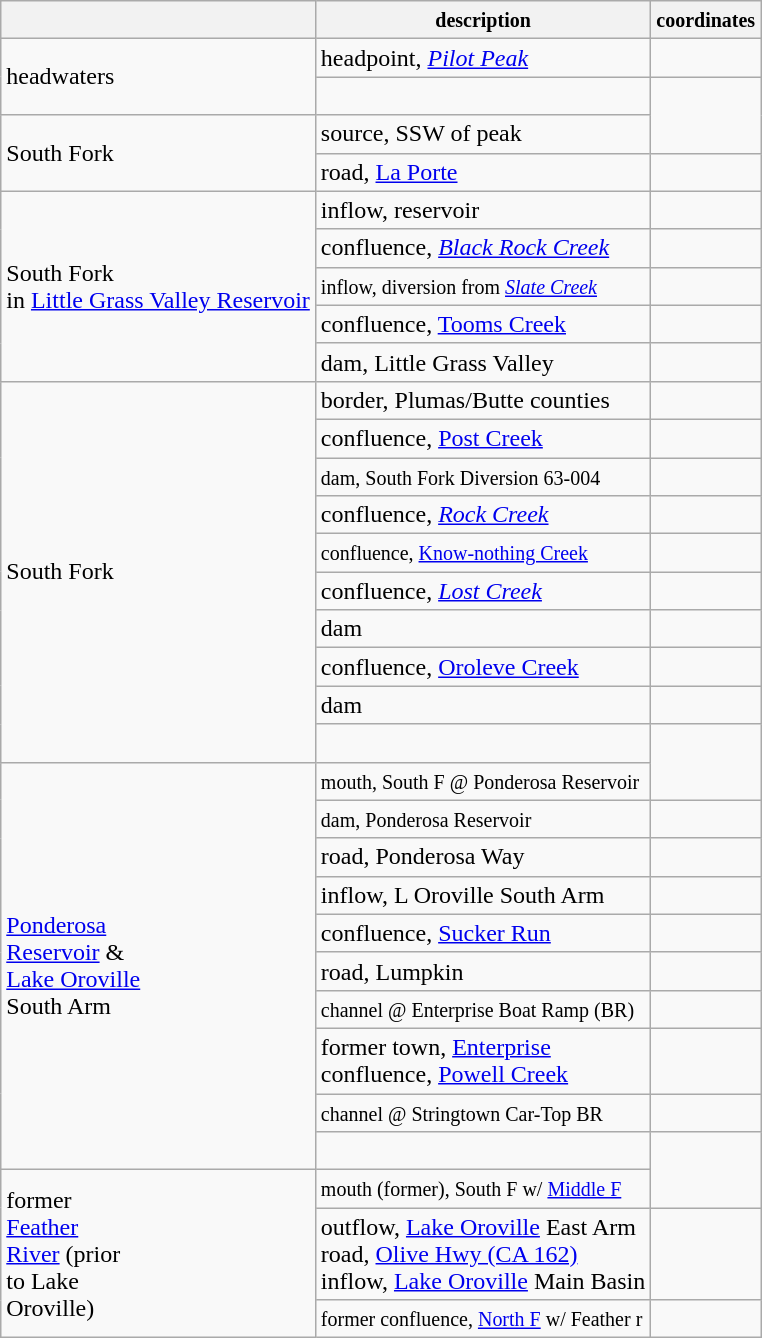<table class="wikitable sortable">
<tr>
<th><small></small></th>
<th><small>description</small></th>
<th><small>coordinates</small></th>
</tr>
<tr>
<td rowspan=2>headwaters</td>
<td>headpoint, <em><a href='#'>Pilot Peak</a></em></td>
<td><small></small></td>
</tr>
<tr>
<td><br></td>
<td rowspan=2><small></small></td>
</tr>
<tr>
<td rowspan=2>South Fork</td>
<td>source, SSW of peak</td>
</tr>
<tr>
<td>road, <a href='#'>La Porte</a></td>
<td></td>
</tr>
<tr>
<td rowspan=5>South Fork<br>in <a href='#'>Little Grass Valley Reservoir</a></td>
<td>inflow, reservoir</td>
<td><small></small></td>
</tr>
<tr>
<td>confluence, <em><a href='#'>Black Rock Creek</a></em></td>
<td></td>
</tr>
<tr>
<td><small>inflow, diversion from <em><a href='#'>Slate Creek</a></em></small></td>
<td></td>
</tr>
<tr>
<td>confluence, <a href='#'>Tooms Creek</a></td>
<td></td>
</tr>
<tr>
<td>dam, Little Grass Valley</td>
<td><small></small></td>
</tr>
<tr>
<td rowspan=10>South Fork</td>
<td>border, Plumas/Butte counties</td>
<td></td>
</tr>
<tr>
<td>confluence, <a href='#'>Post Creek</a></td>
<td><small></small></td>
</tr>
<tr>
<td><small>dam, South Fork Diversion 63-004</small></td>
<td><small></small></td>
</tr>
<tr>
<td>confluence, <em><a href='#'>Rock Creek</a></em></td>
<td><small></small></td>
</tr>
<tr>
<td><small>confluence, <a href='#'>Know-nothing Creek</a></small></td>
<td><small></small></td>
</tr>
<tr>
<td>confluence, <em><a href='#'>Lost Creek</a></em></td>
<td><small></small></td>
</tr>
<tr>
<td>dam</td>
<td><small></small></td>
</tr>
<tr>
<td>confluence, <a href='#'>Oroleve Creek</a></td>
<td><small></small></td>
</tr>
<tr>
<td>dam</td>
<td><small></small></td>
</tr>
<tr>
<td><br></td>
<td rowspan=2><small></small></td>
</tr>
<tr>
<td rowspan=10><a href='#'>Ponderosa<br>Reservoir</a> &<br><a href='#'>Lake Oroville</a><br>South Arm</td>
<td><small>mouth, South F @ Ponderosa Reservoir</small></td>
</tr>
<tr>
<td><small>dam, Ponderosa Reservoir</small></td>
<td><small></small></td>
</tr>
<tr>
<td>road, Ponderosa Way</td>
<td><small></small></td>
</tr>
<tr>
<td>inflow, L Oroville South Arm</td>
<td><small></small></td>
</tr>
<tr>
<td>confluence, <a href='#'>Sucker Run</a></td>
<td><small></small></td>
</tr>
<tr>
<td>road, Lumpkin</td>
<td><small></small></td>
</tr>
<tr>
<td><small>channel @ Enterprise Boat Ramp (BR)</small></td>
<td></td>
</tr>
<tr>
<td>former town, <a href='#'>Enterprise</a><br>confluence, <a href='#'>Powell Creek</a></td>
<td><small></small></td>
</tr>
<tr>
<td><small>channel @ Stringtown Car-Top BR</small></td>
<td></td>
</tr>
<tr>
<td><br></td>
<td rowspan=2><small></small></td>
</tr>
<tr>
<td rowspan=3>former<br><a href='#'>Feather<br>River</a> (prior<br>to Lake<br>Oroville)</td>
<td><small>mouth (former), South F w/ <a href='#'>Middle F</a></small></td>
</tr>
<tr>
<td>outflow, <a href='#'>Lake Oroville</a> East Arm<br>road, <a href='#'>Olive Hwy (CA 162)</a><br>
inflow, <a href='#'>Lake Oroville</a> Main Basin</td>
<td><small></small></td>
</tr>
<tr>
<td><small>former confluence, <a href='#'>North F</a> w/ Feather r</small></td>
<td><small></small></td>
</tr>
</table>
